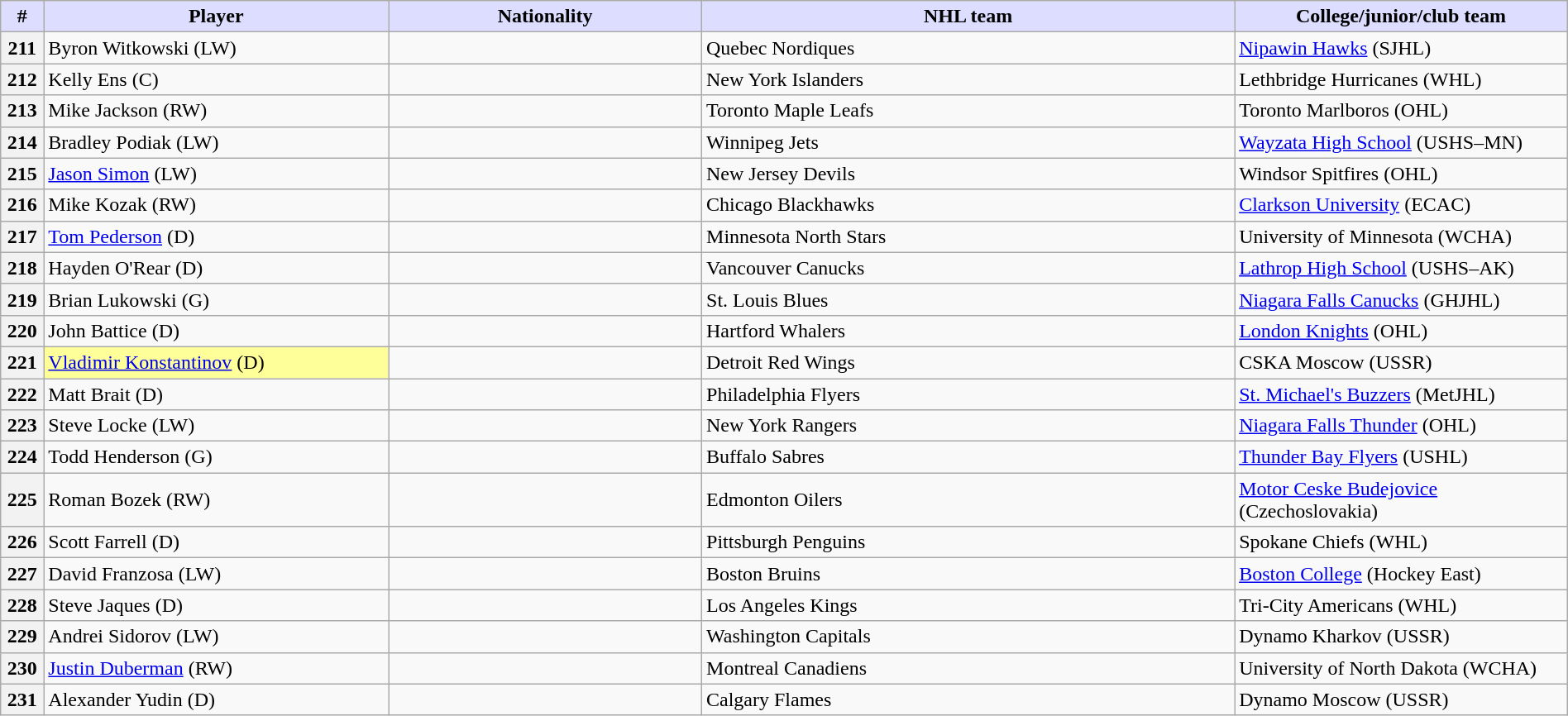<table class="wikitable" style="width: 100%">
<tr>
<th style="background:#ddf; width:2.75%;">#</th>
<th style="background:#ddf; width:22.0%;">Player</th>
<th style="background:#ddf; width:20.0%;">Nationality</th>
<th style="background:#ddf; width:34.0%;">NHL team</th>
<th style="background:#ddf; width:100.0%;">College/junior/club team</th>
</tr>
<tr>
<th>211</th>
<td>Byron Witkowski (LW)</td>
<td></td>
<td>Quebec Nordiques</td>
<td><a href='#'>Nipawin Hawks</a> (SJHL)</td>
</tr>
<tr>
<th>212</th>
<td>Kelly Ens (C)</td>
<td></td>
<td>New York Islanders</td>
<td>Lethbridge Hurricanes (WHL)</td>
</tr>
<tr>
<th>213</th>
<td>Mike Jackson (RW)</td>
<td></td>
<td>Toronto Maple Leafs</td>
<td>Toronto Marlboros (OHL)</td>
</tr>
<tr>
<th>214</th>
<td>Bradley Podiak (LW)</td>
<td></td>
<td>Winnipeg Jets</td>
<td><a href='#'>Wayzata High School</a> (USHS–MN)</td>
</tr>
<tr>
<th>215</th>
<td><a href='#'>Jason Simon</a> (LW)</td>
<td></td>
<td>New Jersey Devils</td>
<td>Windsor Spitfires (OHL)</td>
</tr>
<tr>
<th>216</th>
<td>Mike Kozak (RW)</td>
<td></td>
<td>Chicago Blackhawks</td>
<td><a href='#'>Clarkson University</a> (ECAC)</td>
</tr>
<tr>
<th>217</th>
<td><a href='#'>Tom Pederson</a> (D)</td>
<td></td>
<td>Minnesota North Stars</td>
<td>University of Minnesota (WCHA)</td>
</tr>
<tr>
<th>218</th>
<td>Hayden O'Rear (D)</td>
<td></td>
<td>Vancouver Canucks</td>
<td><a href='#'>Lathrop High School</a> (USHS–AK)</td>
</tr>
<tr>
<th>219</th>
<td>Brian Lukowski (G)</td>
<td></td>
<td>St. Louis Blues</td>
<td><a href='#'>Niagara Falls Canucks</a> (GHJHL)</td>
</tr>
<tr>
<th>220</th>
<td>John Battice (D)</td>
<td></td>
<td>Hartford Whalers</td>
<td><a href='#'>London Knights</a> (OHL)</td>
</tr>
<tr>
<th>221</th>
<td bgcolor="#FFFF99"><a href='#'>Vladimir Konstantinov</a>  (D)</td>
<td></td>
<td>Detroit Red Wings</td>
<td>CSKA Moscow (USSR)</td>
</tr>
<tr>
<th>222</th>
<td>Matt Brait (D)</td>
<td></td>
<td>Philadelphia Flyers</td>
<td><a href='#'>St. Michael's Buzzers</a> (MetJHL)</td>
</tr>
<tr>
<th>223</th>
<td>Steve Locke (LW)</td>
<td></td>
<td>New York Rangers</td>
<td><a href='#'>Niagara Falls Thunder</a> (OHL)</td>
</tr>
<tr>
<th>224</th>
<td>Todd Henderson (G)</td>
<td></td>
<td>Buffalo Sabres</td>
<td><a href='#'>Thunder Bay Flyers</a> (USHL)</td>
</tr>
<tr>
<th>225</th>
<td>Roman Bozek (RW)</td>
<td></td>
<td>Edmonton Oilers</td>
<td><a href='#'>Motor Ceske Budejovice</a> (Czechoslovakia)</td>
</tr>
<tr>
<th>226</th>
<td>Scott Farrell (D)</td>
<td></td>
<td>Pittsburgh Penguins</td>
<td>Spokane Chiefs (WHL)</td>
</tr>
<tr>
<th>227</th>
<td>David Franzosa (LW)</td>
<td></td>
<td>Boston Bruins</td>
<td><a href='#'>Boston College</a> (Hockey East)</td>
</tr>
<tr>
<th>228</th>
<td>Steve Jaques (D)</td>
<td></td>
<td>Los Angeles Kings</td>
<td>Tri-City Americans (WHL)</td>
</tr>
<tr>
<th>229</th>
<td>Andrei Sidorov (LW)</td>
<td></td>
<td>Washington Capitals</td>
<td>Dynamo Kharkov (USSR)</td>
</tr>
<tr>
<th>230</th>
<td><a href='#'>Justin Duberman</a> (RW)</td>
<td></td>
<td>Montreal Canadiens</td>
<td>University of North Dakota (WCHA)</td>
</tr>
<tr>
<th>231</th>
<td>Alexander Yudin (D)</td>
<td></td>
<td>Calgary Flames</td>
<td>Dynamo Moscow (USSR)</td>
</tr>
</table>
